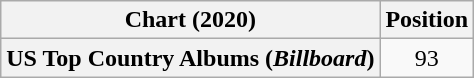<table class="wikitable plainrowheaders" style="text-align:center">
<tr>
<th scope="col">Chart (2020)</th>
<th scope="col">Position</th>
</tr>
<tr>
<th scope="row">US Top Country Albums (<em>Billboard</em>)</th>
<td>93</td>
</tr>
</table>
